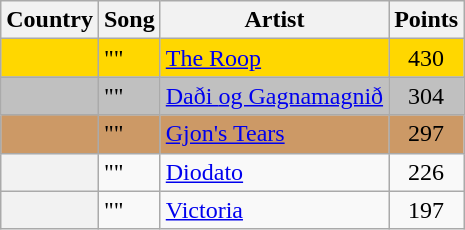<table class="wikitable plainrowheaders">
<tr>
<th scope="col">Country</th>
<th scope="col">Song</th>
<th scope="col">Artist</th>
<th scope="col">Points</th>
</tr>
<tr style="background:gold;">
<th scope="row" style="background:gold;"></th>
<td>""</td>
<td><a href='#'>The Roop</a></td>
<td style="text-align:center;">430</td>
</tr>
<tr style="background:silver;">
<th scope="row" style="background:silver;"></th>
<td>""</td>
<td><a href='#'>Daði <span>og Gagnamagnið</span></a></td>
<td style="text-align:center;">304</td>
</tr>
<tr style="background:#c96;">
<th scope="row" style="background:#c96;"></th>
<td>""</td>
<td><a href='#'>Gjon's Tears</a></td>
<td style="text-align:center;">297</td>
</tr>
<tr>
<th scope="row"></th>
<td>""</td>
<td><a href='#'>Diodato</a></td>
<td style="text-align:center;">226</td>
</tr>
<tr>
<th scope="row"></th>
<td>""</td>
<td><a href='#'>Victoria</a></td>
<td style="text-align:center;">197</td>
</tr>
</table>
